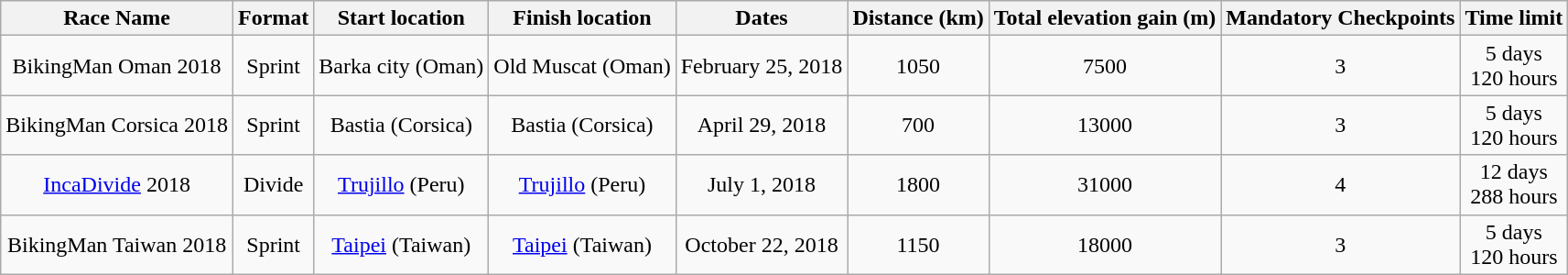<table class="wikitable" style="text-align: center;">
<tr>
<th>Race Name</th>
<th>Format</th>
<th>Start location</th>
<th>Finish location</th>
<th>Dates</th>
<th>Distance (km)</th>
<th>Total elevation gain (m)</th>
<th>Mandatory Checkpoints</th>
<th>Time limit</th>
</tr>
<tr>
<td>BikingMan Oman 2018</td>
<td>Sprint</td>
<td>Barka city (Oman) </td>
<td>Old Muscat (Oman) </td>
<td>February 25, 2018</td>
<td>1050</td>
<td>7500</td>
<td>3</td>
<td>5 days<br>120 hours</td>
</tr>
<tr>
<td>BikingMan Corsica 2018</td>
<td>Sprint</td>
<td>Bastia (Corsica) </td>
<td>Bastia (Corsica) </td>
<td>April 29, 2018</td>
<td>700</td>
<td>13000</td>
<td>3</td>
<td>5 days<br>120 hours</td>
</tr>
<tr>
<td><a href='#'>IncaDivide</a> 2018</td>
<td>Divide</td>
<td><a href='#'>Trujillo</a> (Peru) </td>
<td><a href='#'>Trujillo</a> (Peru) </td>
<td>July 1, 2018</td>
<td>1800</td>
<td>31000</td>
<td>4</td>
<td>12 days<br>288 hours</td>
</tr>
<tr>
<td>BikingMan Taiwan 2018</td>
<td>Sprint</td>
<td><a href='#'>Taipei</a> (Taiwan) </td>
<td><a href='#'>Taipei</a> (Taiwan) </td>
<td>October 22, 2018</td>
<td>1150</td>
<td>18000</td>
<td>3</td>
<td>5 days<br>120 hours</td>
</tr>
</table>
